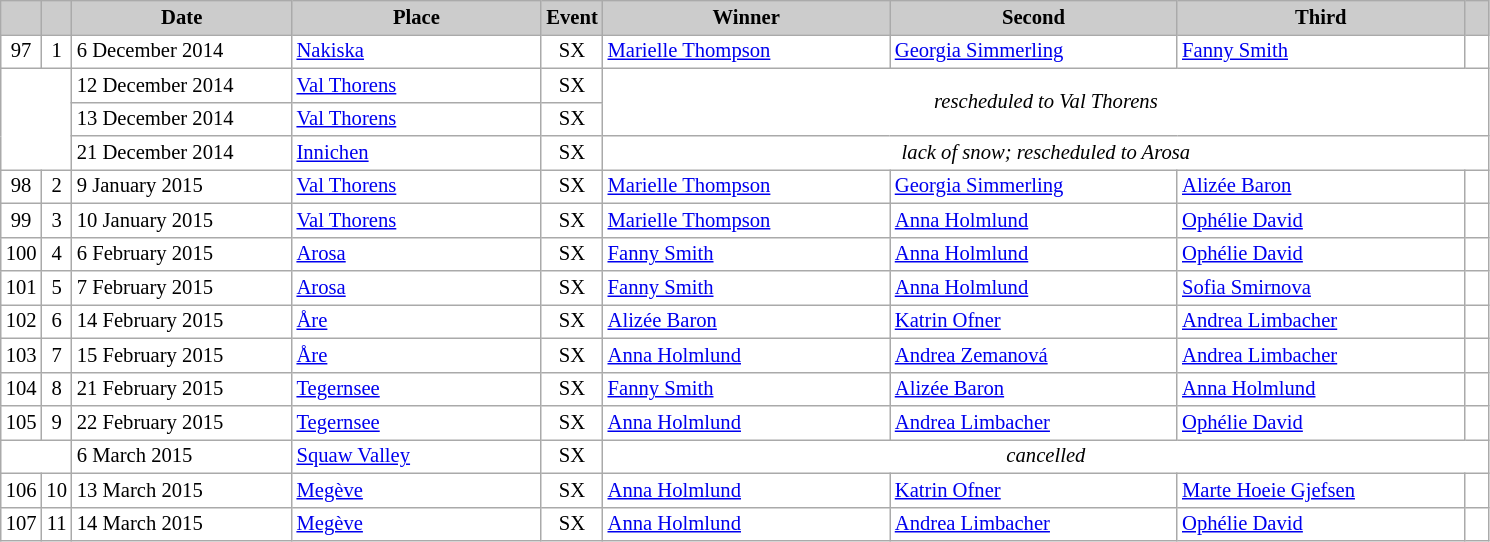<table class="wikitable plainrowheaders" style="background:#fff; font-size:86%; line-height:16px; border:grey solid 1px; border-collapse:collapse;">
<tr style="background:#ccc; text-align:center;">
<th scope="col" style="background:#ccc; width=20 px;"></th>
<th scope="col" style="background:#ccc; width=30 px;"></th>
<th scope="col" style="background:#ccc; width:140px;">Date</th>
<th scope="col" style="background:#ccc; width:160px;">Place</th>
<th scope="col" style="background:#ccc; width:15px;">Event</th>
<th scope="col" style="background:#ccc; width:185px;">Winner</th>
<th scope="col" style="background:#ccc; width:185px;">Second</th>
<th scope="col" style="background:#ccc; width:185px;">Third</th>
<th scope="col" style="background:#ccc; width:10px;"></th>
</tr>
<tr>
<td align=center>97</td>
<td align=center>1</td>
<td>6 December 2014</td>
<td> <a href='#'>Nakiska</a></td>
<td align=center>SX</td>
<td> <a href='#'>Marielle Thompson</a></td>
<td> <a href='#'>Georgia Simmerling</a></td>
<td> <a href='#'>Fanny Smith</a></td>
<td></td>
</tr>
<tr>
<td colspan=2 rowspan=3></td>
<td>12 December 2014</td>
<td> <a href='#'>Val Thorens</a></td>
<td align=center>SX</td>
<td colspan=4 rowspan=2 align=center><em>rescheduled to Val Thorens</em></td>
</tr>
<tr>
<td>13 December 2014</td>
<td> <a href='#'>Val Thorens</a></td>
<td align=center>SX</td>
</tr>
<tr>
<td>21 December 2014</td>
<td> <a href='#'>Innichen</a></td>
<td align=center>SX</td>
<td colspan=4 align=center><em>lack of snow; rescheduled to Arosa</em></td>
</tr>
<tr>
<td align=center>98</td>
<td align=center>2</td>
<td>9 January 2015<small></small></td>
<td> <a href='#'>Val Thorens</a></td>
<td align=center>SX</td>
<td> <a href='#'>Marielle Thompson</a></td>
<td> <a href='#'>Georgia Simmerling</a></td>
<td> <a href='#'>Alizée Baron</a></td>
<td></td>
</tr>
<tr>
<td align=center>99</td>
<td align=center>3</td>
<td>10 January 2015<small></small></td>
<td> <a href='#'>Val Thorens</a></td>
<td align=center>SX</td>
<td> <a href='#'>Marielle Thompson</a></td>
<td> <a href='#'>Anna Holmlund</a></td>
<td> <a href='#'>Ophélie David</a></td>
<td></td>
</tr>
<tr>
<td align=center>100</td>
<td align=center>4</td>
<td>6 February 2015<small></small></td>
<td> <a href='#'>Arosa</a></td>
<td align=center>SX</td>
<td> <a href='#'>Fanny Smith</a></td>
<td> <a href='#'>Anna Holmlund</a></td>
<td> <a href='#'>Ophélie David</a></td>
<td></td>
</tr>
<tr>
<td align=center>101</td>
<td align=center>5</td>
<td>7 February 2015</td>
<td> <a href='#'>Arosa</a></td>
<td align=center>SX</td>
<td> <a href='#'>Fanny Smith</a></td>
<td> <a href='#'>Anna Holmlund</a></td>
<td> <a href='#'>Sofia Smirnova</a></td>
<td></td>
</tr>
<tr>
<td align=center>102</td>
<td align=center>6</td>
<td>14 February 2015</td>
<td> <a href='#'>Åre</a></td>
<td align=center>SX</td>
<td> <a href='#'>Alizée Baron</a></td>
<td> <a href='#'>Katrin Ofner</a></td>
<td> <a href='#'>Andrea Limbacher</a></td>
<td></td>
</tr>
<tr>
<td align=center>103</td>
<td align=center>7</td>
<td>15 February 2015</td>
<td> <a href='#'>Åre</a></td>
<td align=center>SX</td>
<td> <a href='#'>Anna Holmlund</a></td>
<td> <a href='#'>Andrea Zemanová</a></td>
<td> <a href='#'>Andrea Limbacher</a></td>
<td></td>
</tr>
<tr>
<td align=center>104</td>
<td align=center>8</td>
<td>21 February 2015<small></small></td>
<td> <a href='#'>Tegernsee</a></td>
<td align=center>SX</td>
<td> <a href='#'>Fanny Smith</a></td>
<td> <a href='#'>Alizée Baron</a></td>
<td> <a href='#'>Anna Holmlund</a></td>
<td></td>
</tr>
<tr>
<td align=center>105</td>
<td align=center>9</td>
<td>22 February 2015<small></small></td>
<td> <a href='#'>Tegernsee</a></td>
<td align=center>SX</td>
<td> <a href='#'>Anna Holmlund</a></td>
<td> <a href='#'>Andrea Limbacher</a></td>
<td> <a href='#'>Ophélie David</a></td>
<td></td>
</tr>
<tr>
<td colspan=2></td>
<td>6 March 2015</td>
<td> <a href='#'>Squaw Valley</a></td>
<td align=center>SX</td>
<td colspan="4" align="center"><em>cancelled</em></td>
</tr>
<tr>
<td align=center>106</td>
<td align=center>10</td>
<td>13 March 2015<small></small></td>
<td> <a href='#'>Megève</a></td>
<td align=center>SX</td>
<td> <a href='#'>Anna Holmlund</a></td>
<td> <a href='#'>Katrin Ofner</a></td>
<td> <a href='#'>Marte Hoeie Gjefsen</a></td>
<td></td>
</tr>
<tr>
<td align=center>107</td>
<td align=center>11</td>
<td>14 March 2015</td>
<td> <a href='#'>Megève</a></td>
<td align=center>SX</td>
<td> <a href='#'>Anna Holmlund</a></td>
<td> <a href='#'>Andrea Limbacher</a></td>
<td> <a href='#'>Ophélie David</a></td>
<td></td>
</tr>
</table>
